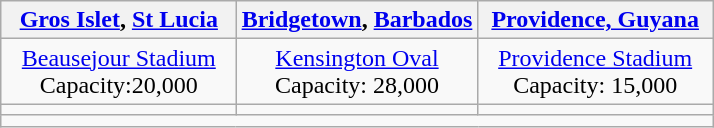<table class="wikitable" style="text-align:center; margin: 1em auto;">
<tr>
<th width="33%"><a href='#'>Gros Islet</a>, <a href='#'>St Lucia</a></th>
<th width="34%"><a href='#'>Bridgetown</a>, <a href='#'>Barbados</a></th>
<th width="33%"><a href='#'>Providence, Guyana</a></th>
</tr>
<tr>
<td><a href='#'>Beausejour Stadium</a><br>Capacity:20,000</td>
<td><a href='#'>Kensington Oval</a><br>Capacity: 28,000</td>
<td><a href='#'>Providence Stadium</a><br>Capacity: 15,000</td>
</tr>
<tr>
<td></td>
<td></td>
<td></td>
</tr>
<tr>
<td colspan="3"></td>
</tr>
</table>
